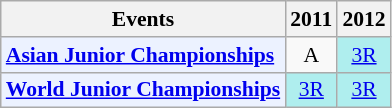<table class="wikitable" style="font-size: 90%; text-align:center">
<tr>
<th>Events</th>
<th>2011</th>
<th>2012</th>
</tr>
<tr>
<td bgcolor="#ECF2FF"; align="left"><strong><a href='#'>Asian Junior Championships</a></strong></td>
<td>A</td>
<td bgcolor=AFEEEE><a href='#'>3R</a></td>
</tr>
<tr>
<td bgcolor="#ECF2FF"; align="left"><strong><a href='#'>World Junior Championships</a></strong></td>
<td bgcolor=AFEEEE><a href='#'>3R</a></td>
<td bgcolor=AFEEEE><a href='#'>3R</a></td>
</tr>
</table>
